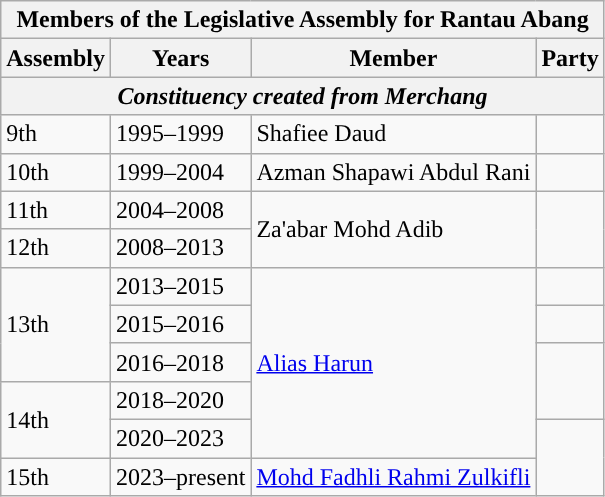<table class="wikitable">
<tr>
<th colspan="4">Members of the Legislative Assembly for Rantau Abang</th>
</tr>
<tr>
<th>Assembly</th>
<th>Years</th>
<th>Member</th>
<th>Party</th>
</tr>
<tr>
<th colspan="4" align="center"><em>Constituency created from Merchang</em></th>
</tr>
<tr>
<td>9th</td>
<td>1995–1999</td>
<td>Shafiee Daud</td>
<td></td>
</tr>
<tr>
<td>10th</td>
<td>1999–2004</td>
<td>Azman Shapawi Abdul Rani</td>
<td></td>
</tr>
<tr>
<td>11th</td>
<td>2004–2008</td>
<td rowspan="2">Za'abar Mohd Adib</td>
<td rowspan="2"></td>
</tr>
<tr>
<td>12th</td>
<td>2008–2013</td>
</tr>
<tr>
<td rowspan=3>13th</td>
<td>2013–2015</td>
<td rowspan=5><a href='#'>Alias Harun</a></td>
<td></td>
</tr>
<tr>
<td>2015–2016</td>
<td></td>
</tr>
<tr>
<td>2016–2018</td>
<td rowspan=2></td>
</tr>
<tr>
<td rowspan=2>14th</td>
<td>2018–2020</td>
</tr>
<tr>
<td>2020–2023</td>
<td rowspan=2></td>
</tr>
<tr>
<td>15th</td>
<td>2023–present</td>
<td><a href='#'>Mohd Fadhli Rahmi Zulkifli</a></td>
</tr>
</table>
